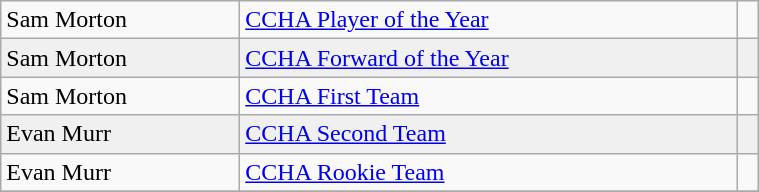<table class="wikitable" width=40%>
<tr>
<td>Sam Morton</td>
<td><a href='#'>CCHA Player of the Year</a></td>
<td></td>
</tr>
<tr bgcolor=f0f0f0>
<td>Sam Morton</td>
<td><a href='#'>CCHA Forward of the Year</a></td>
<td></td>
</tr>
<tr>
<td>Sam Morton</td>
<td rowspan=1><a href='#'>CCHA First Team</a></td>
<td rowspan=1></td>
</tr>
<tr bgcolor=f0f0f0>
<td>Evan Murr</td>
<td rowspan=1><a href='#'>CCHA Second Team</a></td>
<td rowspan=1></td>
</tr>
<tr>
<td>Evan Murr</td>
<td rowspan=1><a href='#'>CCHA Rookie Team</a></td>
<td rowspan=1></td>
</tr>
<tr>
</tr>
</table>
